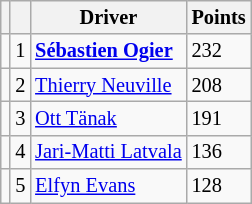<table class="wikitable" style="font-size: 85%;">
<tr>
<th></th>
<th></th>
<th>Driver</th>
<th>Points</th>
</tr>
<tr>
<td align="left"></td>
<td align="center">1</td>
<td> <strong><a href='#'>Sébastien Ogier</a></strong></td>
<td align="left">232</td>
</tr>
<tr>
<td align="left"></td>
<td align="center">2</td>
<td> <a href='#'>Thierry Neuville</a></td>
<td align="left">208</td>
</tr>
<tr>
<td align="left"></td>
<td align="center">3</td>
<td> <a href='#'>Ott Tänak</a></td>
<td align="left">191</td>
</tr>
<tr>
<td align="left"></td>
<td align="center">4</td>
<td> <a href='#'>Jari-Matti Latvala</a></td>
<td align="left">136</td>
</tr>
<tr>
<td align="left"></td>
<td align="center">5</td>
<td> <a href='#'>Elfyn Evans</a></td>
<td align="left">128</td>
</tr>
</table>
